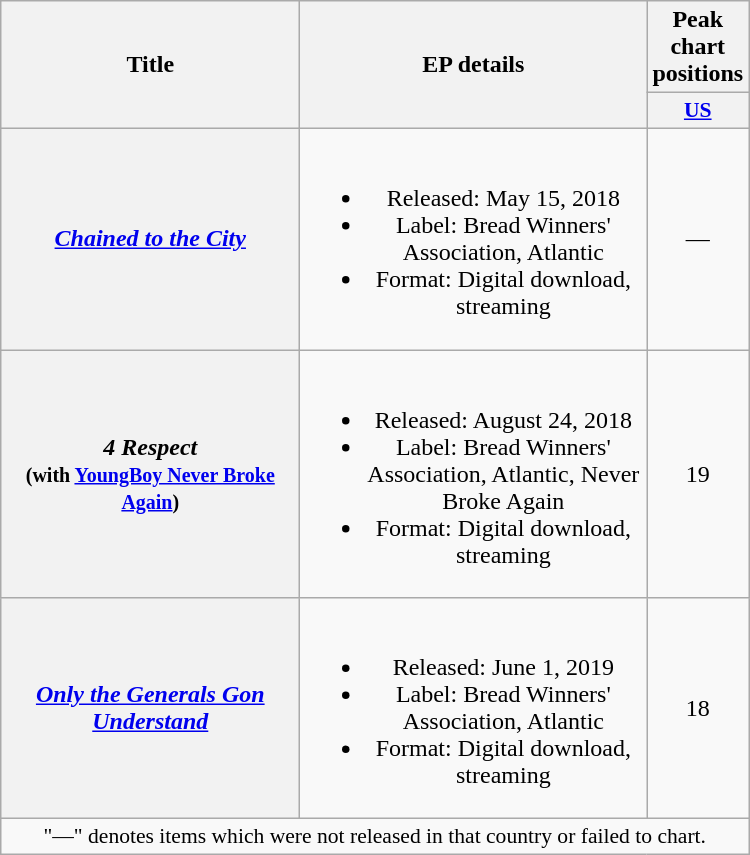<table class="wikitable plainrowheaders" style="text-align:center;">
<tr>
<th scope="col" rowspan="2" style="width:12em;">Title</th>
<th scope="col" rowspan="2" style="width:14em;">EP details</th>
<th scope="col">Peak chart positions</th>
</tr>
<tr>
<th scope="col" style="width:3em;font-size:90%;"><a href='#'>US</a><br></th>
</tr>
<tr>
<th scope="row"><em><a href='#'>Chained to the City</a></em></th>
<td><br><ul><li>Released: May 15, 2018</li><li>Label: Bread Winners' Association, Atlantic</li><li>Format: Digital download, streaming</li></ul></td>
<td>—</td>
</tr>
<tr>
<th scope="row"><em>4 Respect</em> <br><small>(with <a href='#'>YoungBoy Never Broke Again</a>)</small></th>
<td><br><ul><li>Released: August 24, 2018</li><li>Label: Bread Winners' Association, Atlantic, Never Broke Again</li><li>Format: Digital download, streaming</li></ul></td>
<td>19</td>
</tr>
<tr>
<th scope="row"><em><a href='#'>Only the Generals Gon Understand</a></em></th>
<td><br><ul><li>Released: June 1, 2019</li><li>Label: Bread Winners' Association, Atlantic</li><li>Format: Digital download, streaming</li></ul></td>
<td>18</td>
</tr>
<tr>
<td colspan="3" style="font-size:90%">"—" denotes items which were not released in that country or failed to chart.</td>
</tr>
</table>
